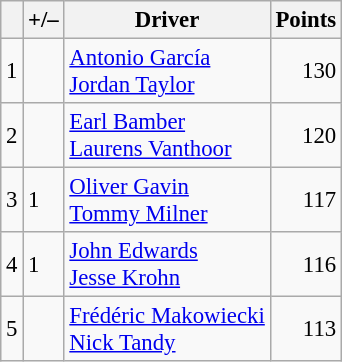<table class="wikitable" style="font-size: 95%;">
<tr>
<th scope="col"></th>
<th scope="col">+/–</th>
<th scope="col">Driver</th>
<th scope="col">Points</th>
</tr>
<tr>
<td align=center>1</td>
<td align="left"></td>
<td> <a href='#'>Antonio García</a><br> <a href='#'>Jordan Taylor</a></td>
<td align=right>130</td>
</tr>
<tr>
<td align=center>2</td>
<td align="left"></td>
<td> <a href='#'>Earl Bamber</a><br> <a href='#'>Laurens Vanthoor</a></td>
<td align=right>120</td>
</tr>
<tr>
<td align=center>3</td>
<td align="left"> 1</td>
<td> <a href='#'>Oliver Gavin</a><br> <a href='#'>Tommy Milner</a></td>
<td align=right>117</td>
</tr>
<tr>
<td align=center>4</td>
<td align="left"> 1</td>
<td> <a href='#'>John Edwards</a><br> <a href='#'>Jesse Krohn</a></td>
<td align=right>116</td>
</tr>
<tr>
<td align=center>5</td>
<td align="left"></td>
<td> <a href='#'>Frédéric Makowiecki</a><br> <a href='#'>Nick Tandy</a></td>
<td align=right>113</td>
</tr>
</table>
